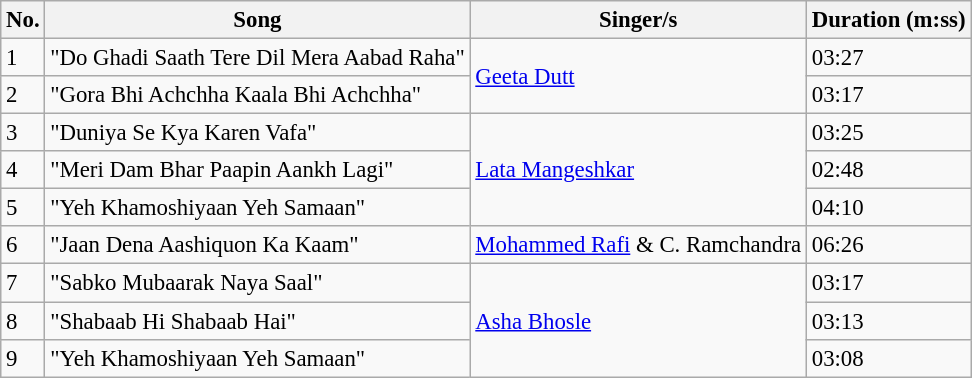<table class="wikitable" style="font-size:95%;">
<tr>
<th>No.</th>
<th>Song</th>
<th>Singer/s</th>
<th>Duration (m:ss)</th>
</tr>
<tr>
<td>1</td>
<td>"Do Ghadi Saath Tere Dil Mera Aabad Raha"</td>
<td rowspan=2><a href='#'>Geeta Dutt</a></td>
<td>03:27</td>
</tr>
<tr>
<td>2</td>
<td>"Gora Bhi Achchha Kaala Bhi Achchha"</td>
<td>03:17</td>
</tr>
<tr>
<td>3</td>
<td>"Duniya Se Kya Karen Vafa"</td>
<td rowspan=3><a href='#'>Lata Mangeshkar</a></td>
<td>03:25</td>
</tr>
<tr>
<td>4</td>
<td>"Meri Dam Bhar Paapin Aankh Lagi"</td>
<td>02:48</td>
</tr>
<tr>
<td>5</td>
<td>"Yeh Khamoshiyaan Yeh Samaan"</td>
<td>04:10</td>
</tr>
<tr>
<td>6</td>
<td>"Jaan Dena Aashiquon Ka Kaam"</td>
<td><a href='#'>Mohammed Rafi</a> & C. Ramchandra</td>
<td>06:26</td>
</tr>
<tr>
<td>7</td>
<td>"Sabko Mubaarak Naya Saal"</td>
<td rowspan=3><a href='#'>Asha Bhosle</a></td>
<td>03:17</td>
</tr>
<tr>
<td>8</td>
<td>"Shabaab Hi Shabaab Hai"</td>
<td>03:13</td>
</tr>
<tr>
<td>9</td>
<td>"Yeh Khamoshiyaan Yeh Samaan"</td>
<td>03:08</td>
</tr>
</table>
